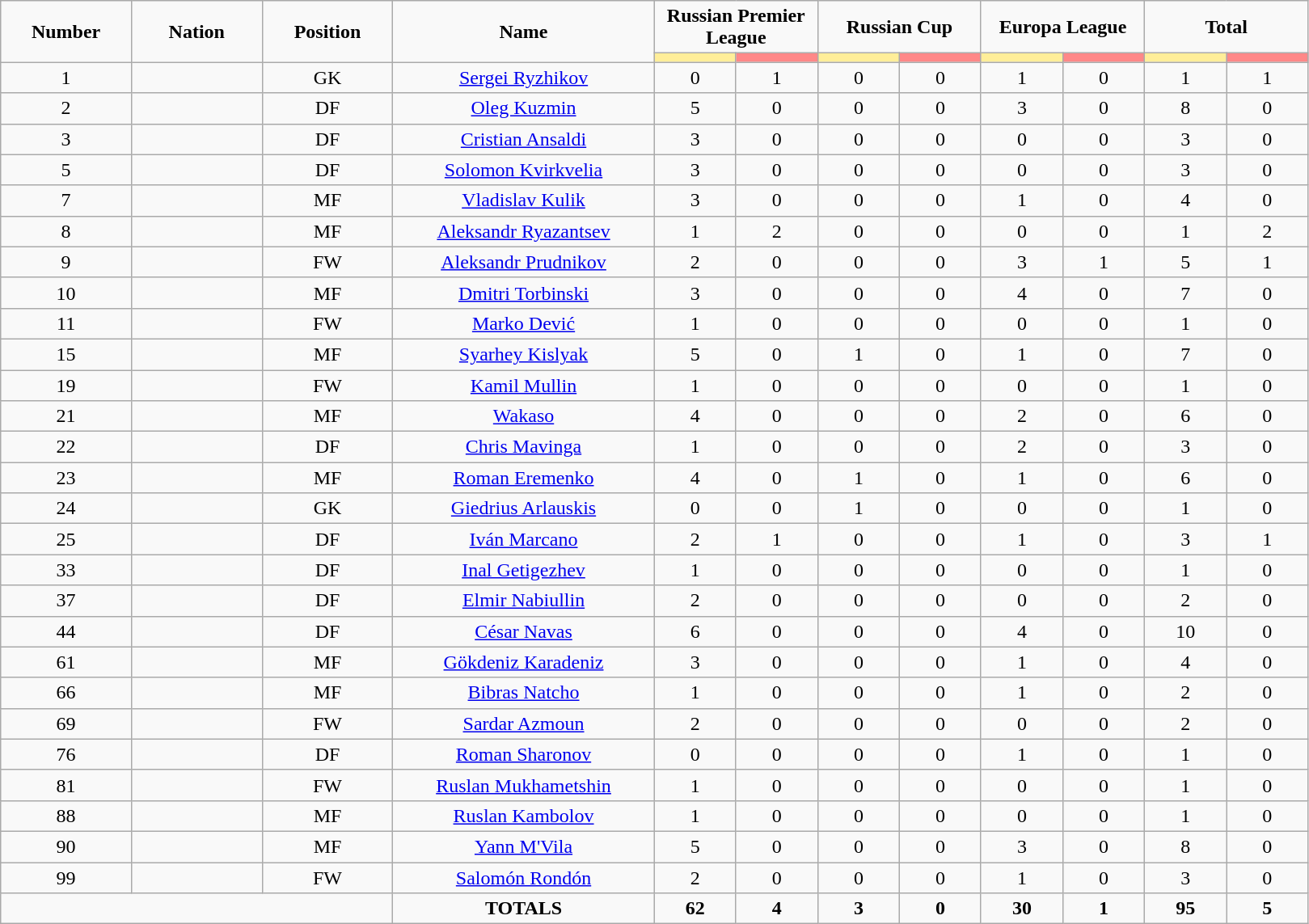<table class="wikitable" style="font-size: 100%; text-align: center;">
<tr>
<td rowspan=2 width="10%" align=center><strong>Number</strong></td>
<td rowspan=2 width="10%" align=center><strong>Nation</strong></td>
<td rowspan=2 width="10%" align=center><strong>Position</strong></td>
<td rowspan=2 width="20%" align=center><strong>Name</strong></td>
<td colspan=2 align=center><strong>Russian Premier League</strong></td>
<td colspan=2 align=center><strong>Russian Cup</strong></td>
<td colspan=2 align=center><strong>Europa League</strong></td>
<td colspan=2 align=center><strong>Total</strong></td>
</tr>
<tr>
<th width=60 style="background: #FFEE99"></th>
<th width=60 style="background: #FF8888"></th>
<th width=60 style="background: #FFEE99"></th>
<th width=60 style="background: #FF8888"></th>
<th width=60 style="background: #FFEE99"></th>
<th width=60 style="background: #FF8888"></th>
<th width=60 style="background: #FFEE99"></th>
<th width=60 style="background: #FF8888"></th>
</tr>
<tr>
<td>1</td>
<td></td>
<td>GK</td>
<td><a href='#'>Sergei Ryzhikov</a></td>
<td>0</td>
<td>1</td>
<td>0</td>
<td>0</td>
<td>1</td>
<td>0</td>
<td>1</td>
<td>1</td>
</tr>
<tr>
<td>2</td>
<td></td>
<td>DF</td>
<td><a href='#'>Oleg Kuzmin</a></td>
<td>5</td>
<td>0</td>
<td>0</td>
<td>0</td>
<td>3</td>
<td>0</td>
<td>8</td>
<td>0</td>
</tr>
<tr>
<td>3</td>
<td></td>
<td>DF</td>
<td><a href='#'>Cristian Ansaldi</a></td>
<td>3</td>
<td>0</td>
<td>0</td>
<td>0</td>
<td>0</td>
<td>0</td>
<td>3</td>
<td>0</td>
</tr>
<tr>
<td>5</td>
<td></td>
<td>DF</td>
<td><a href='#'>Solomon Kvirkvelia</a></td>
<td>3</td>
<td>0</td>
<td>0</td>
<td>0</td>
<td>0</td>
<td>0</td>
<td>3</td>
<td>0</td>
</tr>
<tr>
<td>7</td>
<td></td>
<td>MF</td>
<td><a href='#'>Vladislav Kulik</a></td>
<td>3</td>
<td>0</td>
<td>0</td>
<td>0</td>
<td>1</td>
<td>0</td>
<td>4</td>
<td>0</td>
</tr>
<tr>
<td>8</td>
<td></td>
<td>MF</td>
<td><a href='#'>Aleksandr Ryazantsev</a></td>
<td>1</td>
<td>2</td>
<td>0</td>
<td>0</td>
<td>0</td>
<td>0</td>
<td>1</td>
<td>2</td>
</tr>
<tr>
<td>9</td>
<td></td>
<td>FW</td>
<td><a href='#'>Aleksandr Prudnikov</a></td>
<td>2</td>
<td>0</td>
<td>0</td>
<td>0</td>
<td>3</td>
<td>1</td>
<td>5</td>
<td>1</td>
</tr>
<tr>
<td>10</td>
<td></td>
<td>MF</td>
<td><a href='#'>Dmitri Torbinski</a></td>
<td>3</td>
<td>0</td>
<td>0</td>
<td>0</td>
<td>4</td>
<td>0</td>
<td>7</td>
<td>0</td>
</tr>
<tr>
<td>11</td>
<td></td>
<td>FW</td>
<td><a href='#'>Marko Dević</a></td>
<td>1</td>
<td>0</td>
<td>0</td>
<td>0</td>
<td>0</td>
<td>0</td>
<td>1</td>
<td>0</td>
</tr>
<tr>
<td>15</td>
<td></td>
<td>MF</td>
<td><a href='#'>Syarhey Kislyak</a></td>
<td>5</td>
<td>0</td>
<td>1</td>
<td>0</td>
<td>1</td>
<td>0</td>
<td>7</td>
<td>0</td>
</tr>
<tr>
<td>19</td>
<td></td>
<td>FW</td>
<td><a href='#'>Kamil Mullin</a></td>
<td>1</td>
<td>0</td>
<td>0</td>
<td>0</td>
<td>0</td>
<td>0</td>
<td>1</td>
<td>0</td>
</tr>
<tr>
<td>21</td>
<td></td>
<td>MF</td>
<td><a href='#'>Wakaso</a></td>
<td>4</td>
<td>0</td>
<td>0</td>
<td>0</td>
<td>2</td>
<td>0</td>
<td>6</td>
<td>0</td>
</tr>
<tr>
<td>22</td>
<td></td>
<td>DF</td>
<td><a href='#'>Chris Mavinga</a></td>
<td>1</td>
<td>0</td>
<td>0</td>
<td>0</td>
<td>2</td>
<td>0</td>
<td>3</td>
<td>0</td>
</tr>
<tr>
<td>23</td>
<td></td>
<td>MF</td>
<td><a href='#'>Roman Eremenko</a></td>
<td>4</td>
<td>0</td>
<td>1</td>
<td>0</td>
<td>1</td>
<td>0</td>
<td>6</td>
<td>0</td>
</tr>
<tr>
<td>24</td>
<td></td>
<td>GK</td>
<td><a href='#'>Giedrius Arlauskis</a></td>
<td>0</td>
<td>0</td>
<td>1</td>
<td>0</td>
<td>0</td>
<td>0</td>
<td>1</td>
<td>0</td>
</tr>
<tr>
<td>25</td>
<td></td>
<td>DF</td>
<td><a href='#'>Iván Marcano</a></td>
<td>2</td>
<td>1</td>
<td>0</td>
<td>0</td>
<td>1</td>
<td>0</td>
<td>3</td>
<td>1</td>
</tr>
<tr>
<td>33</td>
<td></td>
<td>DF</td>
<td><a href='#'>Inal Getigezhev</a></td>
<td>1</td>
<td>0</td>
<td>0</td>
<td>0</td>
<td>0</td>
<td>0</td>
<td>1</td>
<td>0</td>
</tr>
<tr>
<td>37</td>
<td></td>
<td>DF</td>
<td><a href='#'>Elmir Nabiullin</a></td>
<td>2</td>
<td>0</td>
<td>0</td>
<td>0</td>
<td>0</td>
<td>0</td>
<td>2</td>
<td>0</td>
</tr>
<tr>
<td>44</td>
<td></td>
<td>DF</td>
<td><a href='#'>César Navas</a></td>
<td>6</td>
<td>0</td>
<td>0</td>
<td>0</td>
<td>4</td>
<td>0</td>
<td>10</td>
<td>0</td>
</tr>
<tr>
<td>61</td>
<td></td>
<td>MF</td>
<td><a href='#'>Gökdeniz Karadeniz</a></td>
<td>3</td>
<td>0</td>
<td>0</td>
<td>0</td>
<td>1</td>
<td>0</td>
<td>4</td>
<td>0</td>
</tr>
<tr>
<td>66</td>
<td></td>
<td>MF</td>
<td><a href='#'>Bibras Natcho</a></td>
<td>1</td>
<td>0</td>
<td>0</td>
<td>0</td>
<td>1</td>
<td>0</td>
<td>2</td>
<td>0</td>
</tr>
<tr>
<td>69</td>
<td></td>
<td>FW</td>
<td><a href='#'>Sardar Azmoun</a></td>
<td>2</td>
<td>0</td>
<td>0</td>
<td>0</td>
<td>0</td>
<td>0</td>
<td>2</td>
<td>0</td>
</tr>
<tr>
<td>76</td>
<td></td>
<td>DF</td>
<td><a href='#'>Roman Sharonov</a></td>
<td>0</td>
<td>0</td>
<td>0</td>
<td>0</td>
<td>1</td>
<td>0</td>
<td>1</td>
<td>0</td>
</tr>
<tr>
<td>81</td>
<td></td>
<td>FW</td>
<td><a href='#'>Ruslan Mukhametshin</a></td>
<td>1</td>
<td>0</td>
<td>0</td>
<td>0</td>
<td>0</td>
<td>0</td>
<td>1</td>
<td>0</td>
</tr>
<tr>
<td>88</td>
<td></td>
<td>MF</td>
<td><a href='#'>Ruslan Kambolov</a></td>
<td>1</td>
<td>0</td>
<td>0</td>
<td>0</td>
<td>0</td>
<td>0</td>
<td>1</td>
<td>0</td>
</tr>
<tr>
<td>90</td>
<td></td>
<td>MF</td>
<td><a href='#'>Yann M'Vila</a></td>
<td>5</td>
<td>0</td>
<td>0</td>
<td>0</td>
<td>3</td>
<td>0</td>
<td>8</td>
<td>0</td>
</tr>
<tr>
<td>99</td>
<td></td>
<td>FW</td>
<td><a href='#'>Salomón Rondón</a></td>
<td>2</td>
<td>0</td>
<td>0</td>
<td>0</td>
<td>1</td>
<td>0</td>
<td>3</td>
<td>0</td>
</tr>
<tr>
<td colspan=3></td>
<td><strong>TOTALS</strong></td>
<td><strong>62</strong></td>
<td><strong>4</strong></td>
<td><strong>3</strong></td>
<td><strong>0</strong></td>
<td><strong>30</strong></td>
<td><strong>1</strong></td>
<td><strong>95</strong></td>
<td><strong>5</strong></td>
</tr>
</table>
